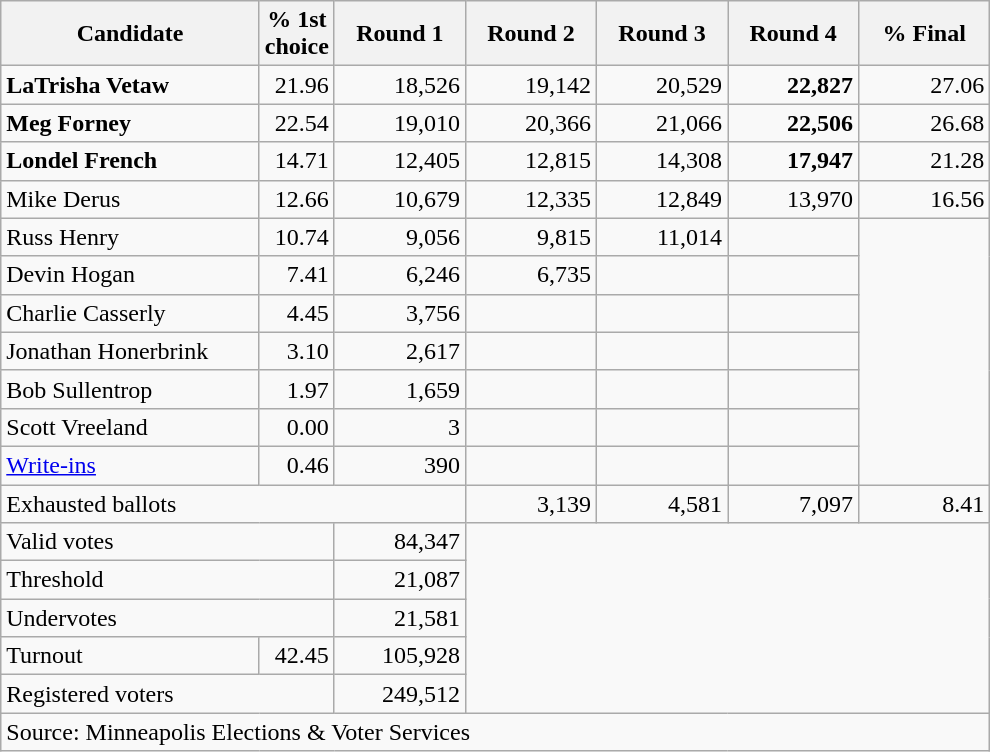<table class="wikitable">
<tr>
<th style="width:165px">Candidate</th>
<th>% 1st<br>choice</th>
<th style="width:80px">Round 1</th>
<th style="width:80px">Round 2</th>
<th style="width:80px">Round 3</th>
<th style="width:80px">Round 4</th>
<th style="width:80px">% Final</th>
</tr>
<tr>
<td><strong>LaTrisha Vetaw</strong></td>
<td align="right">21.96</td>
<td align="right">18,526</td>
<td align="right">19,142</td>
<td align="right">20,529</td>
<td align="right"><strong>22,827</strong></td>
<td align="right">27.06</td>
</tr>
<tr>
<td><strong>Meg Forney</strong></td>
<td align="right">22.54</td>
<td align="right">19,010</td>
<td align="right">20,366</td>
<td align="right">21,066</td>
<td align="right"><strong>22,506</strong></td>
<td align="right">26.68</td>
</tr>
<tr>
<td><strong>Londel French</strong></td>
<td align="right">14.71</td>
<td align="right">12,405</td>
<td align="right">12,815</td>
<td align="right">14,308</td>
<td align="right"><strong>17,947</strong></td>
<td align="right">21.28</td>
</tr>
<tr>
<td>Mike Derus</td>
<td align="right">12.66</td>
<td align="right">10,679</td>
<td align="right">12,335</td>
<td align="right">12,849</td>
<td align="right">13,970</td>
<td align="right">16.56</td>
</tr>
<tr>
<td>Russ Henry</td>
<td align="right">10.74</td>
<td align="right">9,056</td>
<td align="right">9,815</td>
<td align="right">11,014</td>
<td></td>
<td rowspan="7"></td>
</tr>
<tr>
<td>Devin Hogan</td>
<td align="right">7.41</td>
<td align="right">6,246</td>
<td align="right">6,735</td>
<td></td>
<td></td>
</tr>
<tr>
<td>Charlie Casserly</td>
<td align="right">4.45</td>
<td align="right">3,756</td>
<td></td>
<td></td>
<td></td>
</tr>
<tr>
<td>Jonathan Honerbrink</td>
<td align="right">3.10</td>
<td align="right">2,617</td>
<td></td>
<td></td>
<td></td>
</tr>
<tr>
<td>Bob Sullentrop</td>
<td align="right">1.97</td>
<td align="right">1,659</td>
<td></td>
<td></td>
<td></td>
</tr>
<tr>
<td>Scott Vreeland</td>
<td align="right">0.00</td>
<td align="right">3</td>
<td></td>
<td></td>
<td></td>
</tr>
<tr>
<td><a href='#'>Write-ins</a></td>
<td align="right">0.46</td>
<td align="right">390</td>
<td></td>
<td></td>
<td></td>
</tr>
<tr>
<td colspan="3">Exhausted ballots</td>
<td align="right">3,139</td>
<td align="right">4,581</td>
<td align="right">7,097</td>
<td align="right">8.41</td>
</tr>
<tr>
<td colspan="2">Valid votes</td>
<td align="right">84,347</td>
<td colspan="4" rowspan="5"></td>
</tr>
<tr>
<td colspan="2">Threshold</td>
<td align="right">21,087</td>
</tr>
<tr>
<td colspan="2">Undervotes</td>
<td align="right">21,581</td>
</tr>
<tr>
<td>Turnout</td>
<td align="right">42.45</td>
<td align="right">105,928</td>
</tr>
<tr>
<td colspan="2">Registered voters</td>
<td align="right">249,512</td>
</tr>
<tr>
<td colspan="7">Source: Minneapolis Elections & Voter Services</td>
</tr>
</table>
